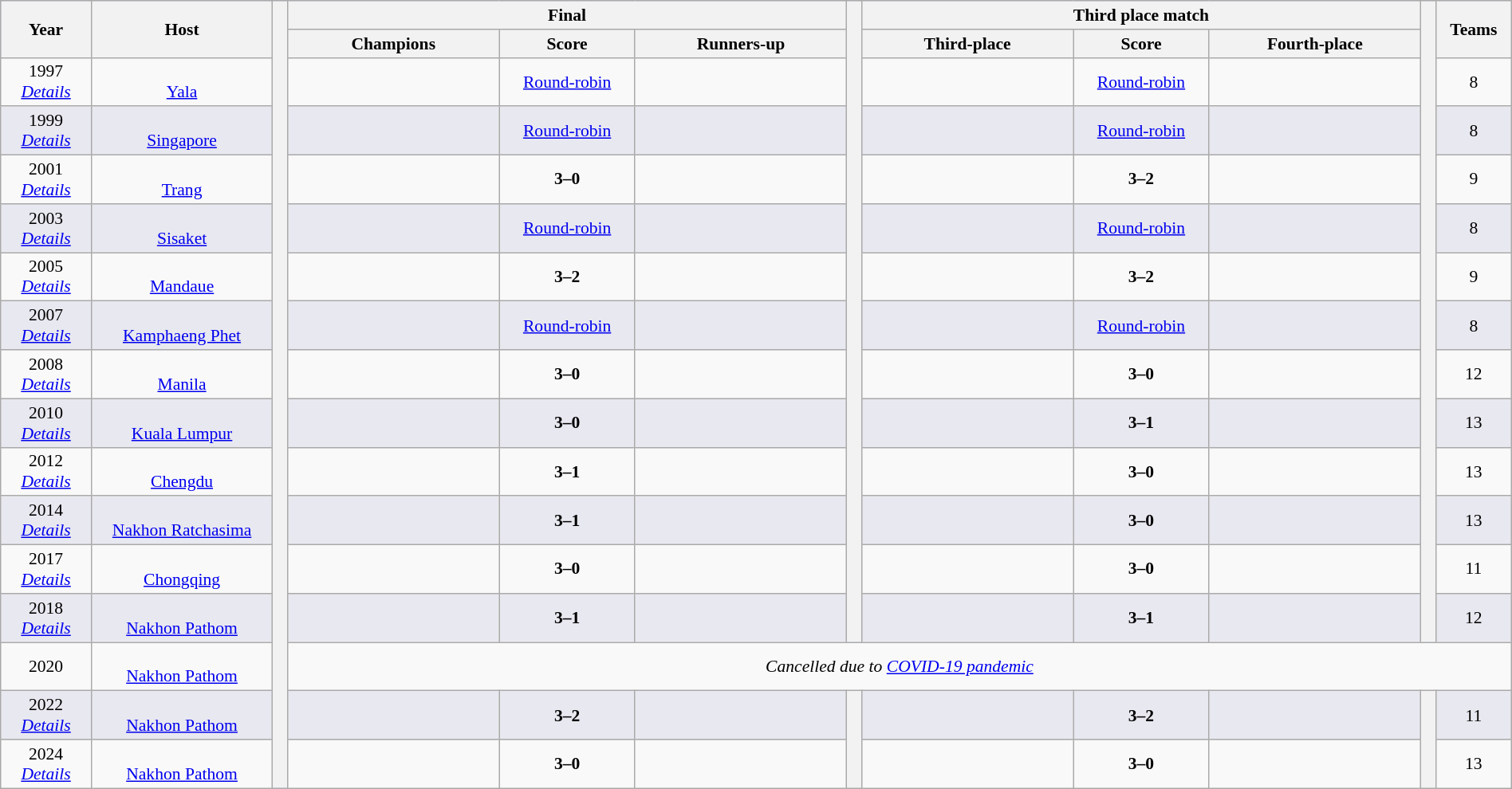<table class="wikitable" style="font-size:90%; width: 100%; text-align: center;">
<tr bgcolor=#c1d8ff>
<th rowspan=2 width=6%>Year</th>
<th rowspan=2 width=12%>Host</th>
<th width=1% rowspan=17 bgcolor=ffffff></th>
<th colspan=3>Final</th>
<th width=1% rowspan=14 bgcolor=ffffff></th>
<th colspan=3>Third place match</th>
<th width=1% rowspan=14 bgcolor=#ffffff></th>
<th rowspan=2 width=5%>Teams</th>
</tr>
<tr bgcolor=#efefef>
<th width=14%>Champions</th>
<th width=9%>Score</th>
<th width=14%>Runners-up</th>
<th width=14%>Third-place</th>
<th width=9%>Score</th>
<th width=14%>Fourth-place</th>
</tr>
<tr>
<td>1997<br><em><a href='#'>Details</a></em></td>
<td><br><a href='#'>Yala</a></td>
<td><strong></strong></td>
<td><a href='#'>Round-robin</a></td>
<td></td>
<td></td>
<td><a href='#'>Round-robin</a></td>
<td></td>
<td>8</td>
</tr>
<tr bgcolor=#E8E8F0>
<td>1999<br><em><a href='#'>Details</a></em></td>
<td><br><a href='#'>Singapore</a></td>
<td><strong></strong></td>
<td><a href='#'>Round-robin</a></td>
<td></td>
<td></td>
<td><a href='#'>Round-robin</a></td>
<td></td>
<td>8</td>
</tr>
<tr>
<td>2001<br><em><a href='#'>Details</a></em></td>
<td><br><a href='#'>Trang</a></td>
<td><strong></strong></td>
<td><strong>3–0</strong></td>
<td></td>
<td></td>
<td><strong>3–2</strong></td>
<td></td>
<td>9</td>
</tr>
<tr bgcolor=#E8E8F0>
<td>2003<br><em><a href='#'>Details</a></em></td>
<td><br><a href='#'>Sisaket</a></td>
<td><strong></strong></td>
<td><a href='#'>Round-robin</a></td>
<td></td>
<td></td>
<td><a href='#'>Round-robin</a></td>
<td></td>
<td>8</td>
</tr>
<tr>
<td>2005<br><em><a href='#'>Details</a></em></td>
<td><br><a href='#'>Mandaue</a></td>
<td><strong></strong></td>
<td><strong>3–2</strong></td>
<td></td>
<td></td>
<td><strong>3–2</strong></td>
<td></td>
<td>9</td>
</tr>
<tr bgcolor=#E8E8F0>
<td>2007<br><em><a href='#'>Details</a></em></td>
<td><br><a href='#'>Kamphaeng Phet</a></td>
<td><strong></strong></td>
<td><a href='#'>Round-robin</a></td>
<td></td>
<td></td>
<td><a href='#'>Round-robin</a></td>
<td></td>
<td>8</td>
</tr>
<tr>
<td>2008<br><em><a href='#'>Details</a></em></td>
<td><br><a href='#'>Manila</a></td>
<td><strong></strong></td>
<td><strong>3–0</strong></td>
<td></td>
<td></td>
<td><strong>3–0</strong></td>
<td></td>
<td>12</td>
</tr>
<tr bgcolor=#E8E8F0>
<td>2010<br><em><a href='#'>Details</a></em></td>
<td><br><a href='#'>Kuala Lumpur</a></td>
<td><strong></strong></td>
<td><strong>3–0</strong></td>
<td></td>
<td></td>
<td><strong>3–1</strong></td>
<td></td>
<td>13</td>
</tr>
<tr>
<td>2012<br><em><a href='#'>Details</a></em></td>
<td><br><a href='#'>Chengdu</a></td>
<td><strong></strong></td>
<td><strong>3–1</strong></td>
<td></td>
<td></td>
<td><strong>3–0</strong></td>
<td></td>
<td>13</td>
</tr>
<tr bgcolor=#E8E8F0>
<td>2014<br><em><a href='#'>Details</a></em></td>
<td><br><a href='#'>Nakhon Ratchasima</a></td>
<td><strong></strong></td>
<td><strong>3–1</strong></td>
<td></td>
<td></td>
<td><strong>3–0</strong></td>
<td></td>
<td>13</td>
</tr>
<tr>
<td>2017<br><em><a href='#'>Details</a></em></td>
<td><br><a href='#'>Chongqing</a></td>
<td><strong></strong></td>
<td><strong>3–0</strong></td>
<td></td>
<td></td>
<td><strong>3–0</strong></td>
<td></td>
<td>11</td>
</tr>
<tr bgcolor=#E8E8F0>
<td>2018<br><em><a href='#'>Details</a></em></td>
<td><br><a href='#'>Nakhon Pathom</a></td>
<td><strong></strong></td>
<td><strong>3–1</strong></td>
<td></td>
<td></td>
<td><strong>3–1</strong></td>
<td></td>
<td>12</td>
</tr>
<tr>
<td>2020</td>
<td><br><a href='#'>Nakhon Pathom</a></td>
<td colspan=11><em>Cancelled due to <a href='#'>COVID-19 pandemic</a></em></td>
</tr>
<tr bgcolor=#e8e8f0>
<td>2022<br><em><a href='#'>Details</a></em></td>
<td><br><a href='#'>Nakhon Pathom</a></td>
<td><strong></strong></td>
<td><strong>3–2</strong></td>
<td></td>
<th width=1% rowspan=9 bgcolor=#ffffff></th>
<td></td>
<td><strong>3–2</strong></td>
<td></td>
<th width=1% rowspan=9 bgcolor=#ffffff></th>
<td>11</td>
</tr>
<tr>
<td>2024<br><em><a href='#'>Details</a></em></td>
<td><br><a href='#'>Nakhon Pathom</a></td>
<td><strong></strong></td>
<td><strong>3–0</strong></td>
<td></td>
<td></td>
<td><strong>3–0</strong></td>
<td></td>
<td>13</td>
</tr>
</table>
